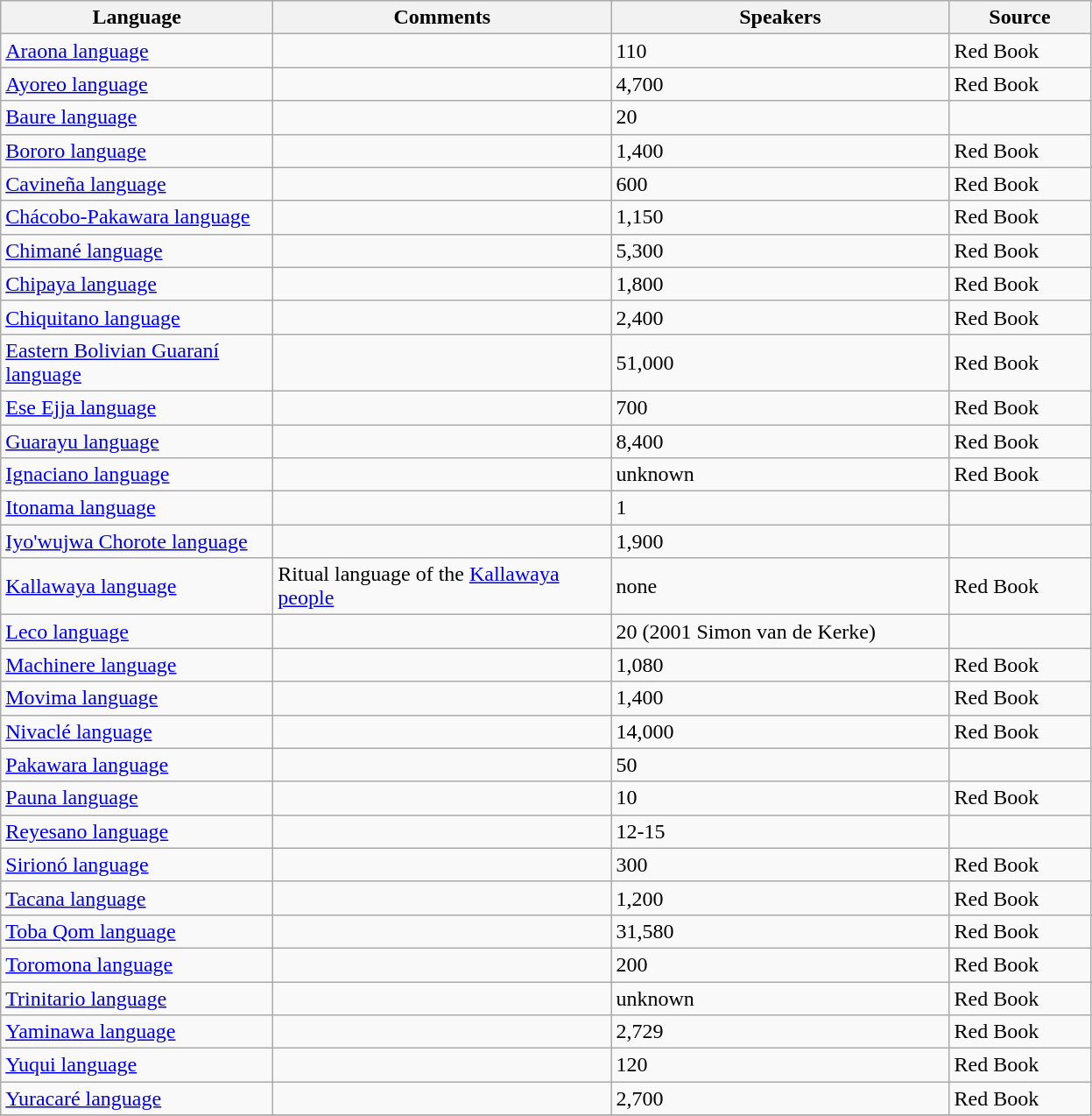<table class="wikitable">
<tr>
<th width=200pt>Language</th>
<th width=250pt>Comments</th>
<th width=250pt>Speakers</th>
<th width=100pt>Source</th>
</tr>
<tr>
<td><a href='#'>Araona language</a></td>
<td></td>
<td>110</td>
<td>Red Book</td>
</tr>
<tr>
<td><a href='#'>Ayoreo language</a></td>
<td></td>
<td>4,700</td>
<td>Red Book</td>
</tr>
<tr>
<td><a href='#'>Baure language</a></td>
<td></td>
<td>20</td>
<td></td>
</tr>
<tr>
<td><a href='#'>Bororo language</a></td>
<td></td>
<td>1,400</td>
<td>Red Book</td>
</tr>
<tr>
<td><a href='#'>Cavineña language</a></td>
<td></td>
<td>600</td>
<td>Red Book</td>
</tr>
<tr>
<td><a href='#'>Chácobo-Pakawara language</a></td>
<td></td>
<td>1,150</td>
<td>Red Book</td>
</tr>
<tr>
<td><a href='#'>Chimané language</a></td>
<td></td>
<td>5,300</td>
<td>Red Book</td>
</tr>
<tr>
<td><a href='#'>Chipaya language</a></td>
<td></td>
<td>1,800</td>
<td>Red Book</td>
</tr>
<tr>
<td><a href='#'>Chiquitano language</a></td>
<td></td>
<td>2,400</td>
<td>Red Book</td>
</tr>
<tr>
<td><a href='#'>Eastern Bolivian Guaraní language</a></td>
<td></td>
<td>51,000</td>
<td>Red Book</td>
</tr>
<tr>
<td><a href='#'>Ese Ejja language</a></td>
<td></td>
<td>700</td>
<td>Red Book</td>
</tr>
<tr>
<td><a href='#'>Guarayu language</a></td>
<td></td>
<td>8,400</td>
<td>Red Book</td>
</tr>
<tr>
<td><a href='#'>Ignaciano language</a></td>
<td></td>
<td>unknown</td>
<td>Red Book</td>
</tr>
<tr>
<td><a href='#'>Itonama language</a></td>
<td></td>
<td>1</td>
<td></td>
</tr>
<tr>
<td><a href='#'>Iyo'wujwa Chorote language</a></td>
<td></td>
<td>1,900</td>
<td></td>
</tr>
<tr>
<td><a href='#'>Kallawaya language</a></td>
<td>Ritual language of the <a href='#'>Kallawaya people</a></td>
<td>none</td>
<td>Red Book</td>
</tr>
<tr>
<td><a href='#'>Leco language</a></td>
<td></td>
<td>20 (2001 Simon van de Kerke)</td>
<td></td>
</tr>
<tr>
<td><a href='#'>Machinere language</a></td>
<td></td>
<td>1,080</td>
<td>Red Book</td>
</tr>
<tr>
<td><a href='#'>Movima language</a></td>
<td></td>
<td>1,400</td>
<td>Red Book</td>
</tr>
<tr>
<td><a href='#'>Nivaclé language</a></td>
<td></td>
<td>14,000</td>
<td>Red Book</td>
</tr>
<tr>
<td><a href='#'>Pakawara language</a></td>
<td></td>
<td>50</td>
<td></td>
</tr>
<tr>
<td><a href='#'>Pauna language</a></td>
<td></td>
<td>10</td>
<td>Red Book</td>
</tr>
<tr>
<td><a href='#'>Reyesano language</a></td>
<td></td>
<td>12-15</td>
<td></td>
</tr>
<tr>
<td><a href='#'>Sirionó language</a></td>
<td></td>
<td>300</td>
<td>Red Book</td>
</tr>
<tr>
<td><a href='#'>Tacana language</a></td>
<td></td>
<td>1,200</td>
<td>Red Book</td>
</tr>
<tr>
<td><a href='#'>Toba Qom language</a></td>
<td></td>
<td>31,580</td>
<td>Red Book</td>
</tr>
<tr>
<td><a href='#'>Toromona language</a></td>
<td></td>
<td>200</td>
<td>Red Book</td>
</tr>
<tr>
<td><a href='#'>Trinitario language</a></td>
<td></td>
<td>unknown</td>
<td>Red Book</td>
</tr>
<tr>
<td><a href='#'>Yaminawa language</a></td>
<td></td>
<td>2,729</td>
<td>Red Book</td>
</tr>
<tr>
<td><a href='#'>Yuqui language</a></td>
<td></td>
<td>120</td>
<td>Red Book</td>
</tr>
<tr>
<td><a href='#'>Yuracaré language</a></td>
<td></td>
<td>2,700</td>
<td>Red Book</td>
</tr>
<tr>
</tr>
</table>
